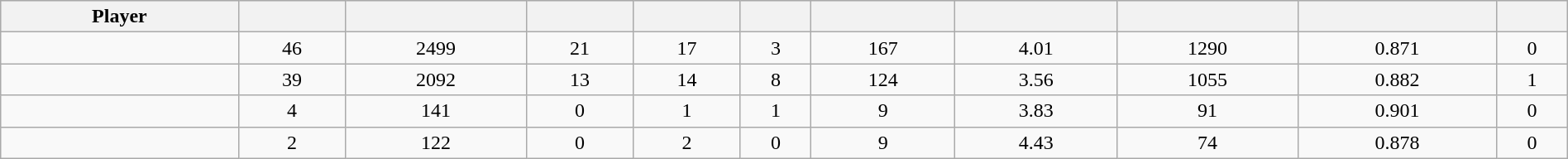<table class="wikitable sortable" style="width:100%; text-align:center;">
<tr style="text-align:center; background:#ddd;">
<th>Player</th>
<th></th>
<th></th>
<th></th>
<th></th>
<th></th>
<th></th>
<th></th>
<th></th>
<th></th>
<th></th>
</tr>
<tr>
<td></td>
<td>46</td>
<td>2499</td>
<td>21</td>
<td>17</td>
<td>3</td>
<td>167</td>
<td>4.01</td>
<td>1290</td>
<td>0.871</td>
<td>0</td>
</tr>
<tr>
<td></td>
<td>39</td>
<td>2092</td>
<td>13</td>
<td>14</td>
<td>8</td>
<td>124</td>
<td>3.56</td>
<td>1055</td>
<td>0.882</td>
<td>1</td>
</tr>
<tr>
<td></td>
<td>4</td>
<td>141</td>
<td>0</td>
<td>1</td>
<td>1</td>
<td>9</td>
<td>3.83</td>
<td>91</td>
<td>0.901</td>
<td>0</td>
</tr>
<tr>
<td></td>
<td>2</td>
<td>122</td>
<td>0</td>
<td>2</td>
<td>0</td>
<td>9</td>
<td>4.43</td>
<td>74</td>
<td>0.878</td>
<td>0</td>
</tr>
</table>
